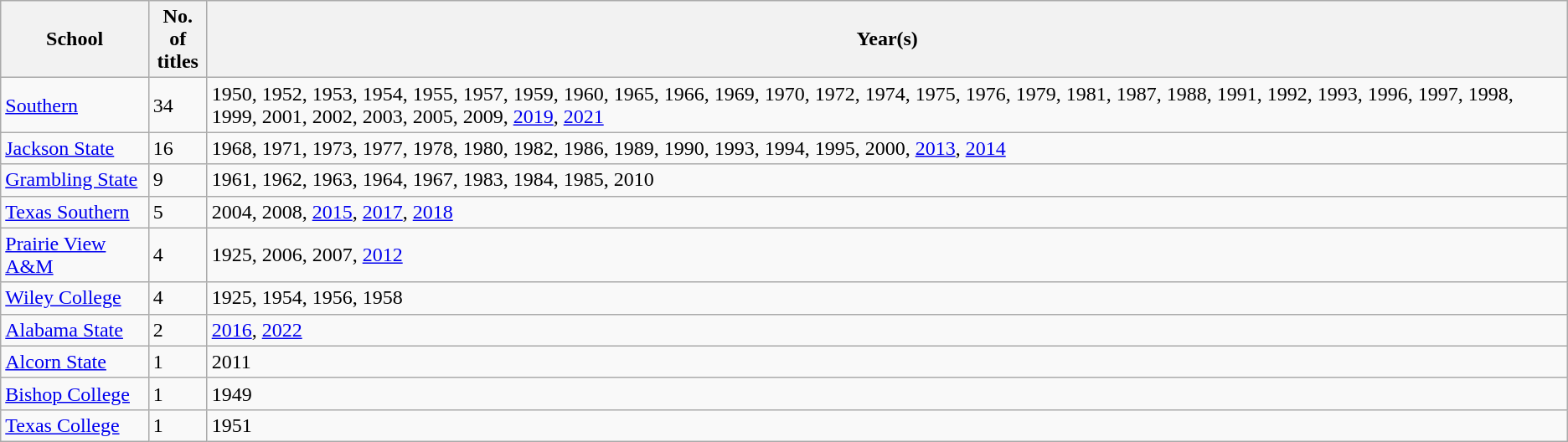<table class="wikitable sortable">
<tr>
<th>School</th>
<th>No. of<br>titles</th>
<th>Year(s)</th>
</tr>
<tr>
<td><a href='#'>Southern</a></td>
<td>34</td>
<td>1950, 1952, 1953, 1954, 1955, 1957, 1959, 1960, 1965, 1966, 1969, 1970, 1972, 1974, 1975, 1976, 1979, 1981, 1987, 1988, 1991, 1992, 1993, 1996, 1997, 1998, 1999, 2001, 2002, 2003, 2005, 2009, <a href='#'>2019</a>, <a href='#'>2021</a></td>
</tr>
<tr>
<td><a href='#'>Jackson State</a></td>
<td>16</td>
<td>1968, 1971, 1973, 1977, 1978, 1980, 1982, 1986, 1989, 1990, 1993, 1994, 1995, 2000, <a href='#'>2013</a>, <a href='#'>2014</a></td>
</tr>
<tr>
<td><a href='#'>Grambling State</a></td>
<td>9</td>
<td>1961, 1962, 1963, 1964, 1967, 1983, 1984, 1985, 2010</td>
</tr>
<tr>
<td><a href='#'>Texas Southern</a></td>
<td>5</td>
<td>2004, 2008, <a href='#'>2015</a>, <a href='#'>2017</a>, <a href='#'>2018</a></td>
</tr>
<tr>
<td><a href='#'>Prairie View A&M</a></td>
<td>4</td>
<td>1925, 2006, 2007, <a href='#'>2012</a></td>
</tr>
<tr>
<td><a href='#'>Wiley College</a></td>
<td>4</td>
<td>1925, 1954, 1956, 1958</td>
</tr>
<tr>
<td><a href='#'>Alabama State</a></td>
<td>2</td>
<td><a href='#'>2016</a>, <a href='#'>2022</a></td>
</tr>
<tr>
<td><a href='#'>Alcorn State</a></td>
<td>1</td>
<td>2011</td>
</tr>
<tr>
<td><a href='#'>Bishop College</a></td>
<td>1</td>
<td>1949</td>
</tr>
<tr>
<td><a href='#'>Texas College</a></td>
<td>1</td>
<td>1951</td>
</tr>
</table>
